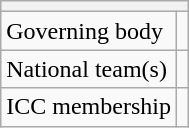<table class="wikitable floatright">
<tr>
<th colspan="2"></th>
</tr>
<tr>
<td>Governing body</td>
<td></td>
</tr>
<tr>
<td>National team(s)</td>
<td></td>
</tr>
<tr>
<td>ICC membership</td>
<td></td>
</tr>
</table>
